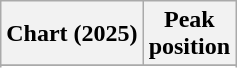<table class="wikitable sortable plainrowheaders" style="text-align:center">
<tr>
<th scope="col">Chart (2025)</th>
<th scope="col">Peak<br>position</th>
</tr>
<tr>
</tr>
<tr>
</tr>
</table>
